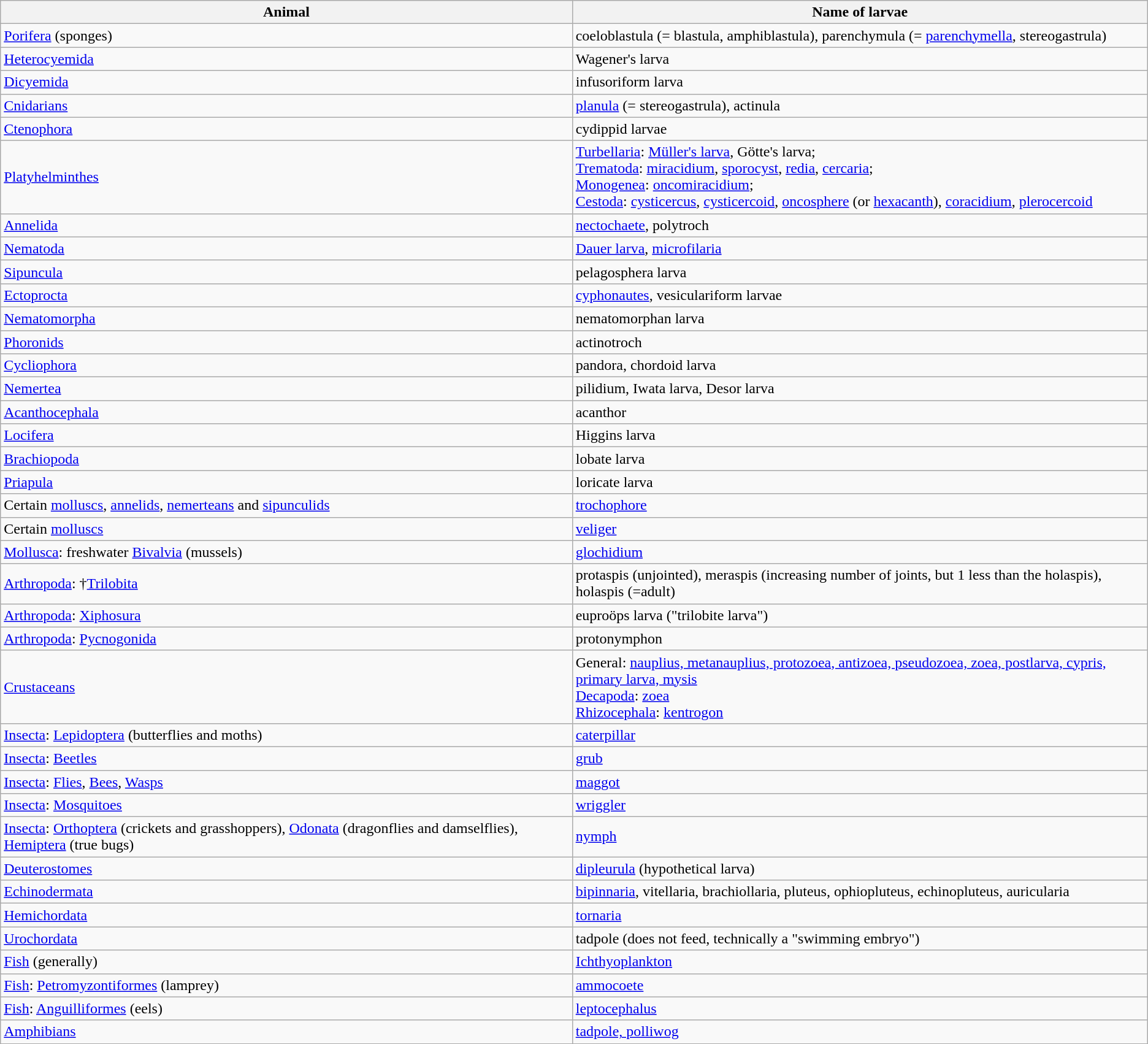<table class="wikitable sortable">
<tr>
<th>Animal</th>
<th>Name of larvae</th>
</tr>
<tr>
<td><a href='#'>Porifera</a> (sponges)</td>
<td>coeloblastula (= blastula, amphiblastula), parenchymula (= <a href='#'>parenchymella</a>, stereogastrula)</td>
</tr>
<tr>
<td><a href='#'>Heterocyemida</a></td>
<td>Wagener's larva</td>
</tr>
<tr>
<td><a href='#'>Dicyemida</a></td>
<td>infusoriform larva</td>
</tr>
<tr>
<td><a href='#'>Cnidarians</a></td>
<td><a href='#'>planula</a> (= stereogastrula), actinula</td>
</tr>
<tr>
<td><a href='#'>Ctenophora</a></td>
<td>cydippid larvae</td>
</tr>
<tr>
<td><a href='#'>Platyhelminthes</a></td>
<td><a href='#'>Turbellaria</a>: <a href='#'>Müller's larva</a>, Götte's larva;<br> <a href='#'>Trematoda</a>: <a href='#'>miracidium</a>, <a href='#'>sporocyst</a>, <a href='#'>redia</a>, <a href='#'>cercaria</a>;<br> <a href='#'>Monogenea</a>: <a href='#'>oncomiracidium</a>;<br> <a href='#'>Cestoda</a>: <a href='#'>cysticercus</a>, <a href='#'>cysticercoid</a>, <a href='#'>oncosphere</a> (or <a href='#'>hexacanth</a>), <a href='#'>coracidium</a>, <a href='#'>plerocercoid</a></td>
</tr>
<tr>
<td><a href='#'>Annelida</a></td>
<td><a href='#'>nectochaete</a>, polytroch</td>
</tr>
<tr>
<td><a href='#'>Nematoda</a></td>
<td><a href='#'>Dauer larva</a>, <a href='#'>microfilaria</a></td>
</tr>
<tr>
<td><a href='#'>Sipuncula</a></td>
<td>pelagosphera larva</td>
</tr>
<tr>
<td><a href='#'>Ectoprocta</a></td>
<td><a href='#'>cyphonautes</a>, vesiculariform larvae</td>
</tr>
<tr>
<td><a href='#'>Nematomorpha</a></td>
<td>nematomorphan larva</td>
</tr>
<tr>
<td><a href='#'>Phoronids</a></td>
<td>actinotroch</td>
</tr>
<tr>
<td><a href='#'>Cycliophora</a></td>
<td>pandora, chordoid larva</td>
</tr>
<tr>
<td><a href='#'>Nemertea</a></td>
<td>pilidium, Iwata larva, Desor larva</td>
</tr>
<tr>
<td><a href='#'>Acanthocephala</a></td>
<td>acanthor</td>
</tr>
<tr>
<td><a href='#'>Locifera</a></td>
<td>Higgins larva</td>
</tr>
<tr>
<td><a href='#'>Brachiopoda</a></td>
<td>lobate larva</td>
</tr>
<tr>
<td><a href='#'>Priapula</a></td>
<td>loricate larva</td>
</tr>
<tr>
<td>Certain <a href='#'>molluscs</a>, <a href='#'>annelids</a>, <a href='#'>nemerteans</a> and <a href='#'>sipunculids</a></td>
<td><a href='#'>trochophore</a></td>
</tr>
<tr>
<td>Certain <a href='#'>molluscs</a></td>
<td><a href='#'>veliger</a></td>
</tr>
<tr>
<td><a href='#'>Mollusca</a>: freshwater <a href='#'>Bivalvia</a> (mussels)</td>
<td><a href='#'>glochidium</a></td>
</tr>
<tr>
<td><a href='#'>Arthropoda</a>: †<a href='#'>Trilobita</a></td>
<td>protaspis (unjointed), meraspis (increasing number of joints, but 1 less than the holaspis), holaspis (=adult)</td>
</tr>
<tr>
<td><a href='#'>Arthropoda</a>: <a href='#'>Xiphosura</a></td>
<td>euproöps larva ("trilobite larva")</td>
</tr>
<tr>
<td><a href='#'>Arthropoda</a>: <a href='#'>Pycnogonida</a></td>
<td>protonymphon</td>
</tr>
<tr>
<td><a href='#'>Crustaceans</a></td>
<td>General: <a href='#'>nauplius, metanauplius, protozoea, antizoea, pseudozoea, zoea, postlarva, cypris, primary larva, mysis</a><br> <a href='#'>Decapoda</a>: <a href='#'>zoea</a><br> <a href='#'>Rhizocephala</a>: <a href='#'>kentrogon</a></td>
</tr>
<tr>
<td><a href='#'>Insecta</a>: <a href='#'>Lepidoptera</a> (butterflies and moths)</td>
<td><a href='#'>caterpillar</a></td>
</tr>
<tr>
<td><a href='#'>Insecta</a>: <a href='#'>Beetles</a></td>
<td><a href='#'>grub</a></td>
</tr>
<tr>
<td><a href='#'>Insecta</a>: <a href='#'>Flies</a>, <a href='#'>Bees</a>, <a href='#'>Wasps</a></td>
<td><a href='#'>maggot</a></td>
</tr>
<tr>
<td><a href='#'>Insecta</a>: <a href='#'>Mosquitoes</a></td>
<td><a href='#'>wriggler</a></td>
</tr>
<tr>
<td><a href='#'>Insecta</a>: <a href='#'>Orthoptera</a> (crickets and grasshoppers), <a href='#'>Odonata</a> (dragonflies and damselflies), <a href='#'>Hemiptera</a> (true bugs)</td>
<td><a href='#'>nymph</a></td>
</tr>
<tr>
<td><a href='#'>Deuterostomes</a></td>
<td><a href='#'>dipleurula</a> (hypothetical larva)</td>
</tr>
<tr>
<td><a href='#'>Echinodermata</a></td>
<td><a href='#'>bipinnaria</a>, vitellaria, brachiollaria, pluteus, ophiopluteus, echinopluteus, auricularia</td>
</tr>
<tr>
<td><a href='#'>Hemichordata</a></td>
<td><a href='#'>tornaria</a></td>
</tr>
<tr>
<td><a href='#'>Urochordata</a></td>
<td>tadpole (does not feed, technically a "swimming embryo")</td>
</tr>
<tr>
<td><a href='#'>Fish</a> (generally)</td>
<td><a href='#'>Ichthyoplankton</a></td>
</tr>
<tr>
<td><a href='#'>Fish</a>: <a href='#'>Petromyzontiformes</a> (lamprey)</td>
<td><a href='#'>ammocoete</a></td>
</tr>
<tr>
<td><a href='#'>Fish</a>: <a href='#'>Anguilliformes</a> (eels)</td>
<td><a href='#'>leptocephalus</a></td>
</tr>
<tr>
<td><a href='#'>Amphibians</a></td>
<td><a href='#'>tadpole, polliwog</a></td>
</tr>
<tr>
</tr>
</table>
